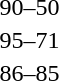<table style="text-align:center">
<tr>
<th width=200></th>
<th width=100></th>
<th width=200></th>
</tr>
<tr>
<td align=right><strong></strong></td>
<td align=center>90–50</td>
<td align=left></td>
</tr>
<tr>
<td align=right><strong></strong></td>
<td align=center>95–71</td>
<td align=left></td>
</tr>
<tr>
<td align=right><strong></strong></td>
<td align=center>86–85</td>
<td align=left></td>
</tr>
</table>
